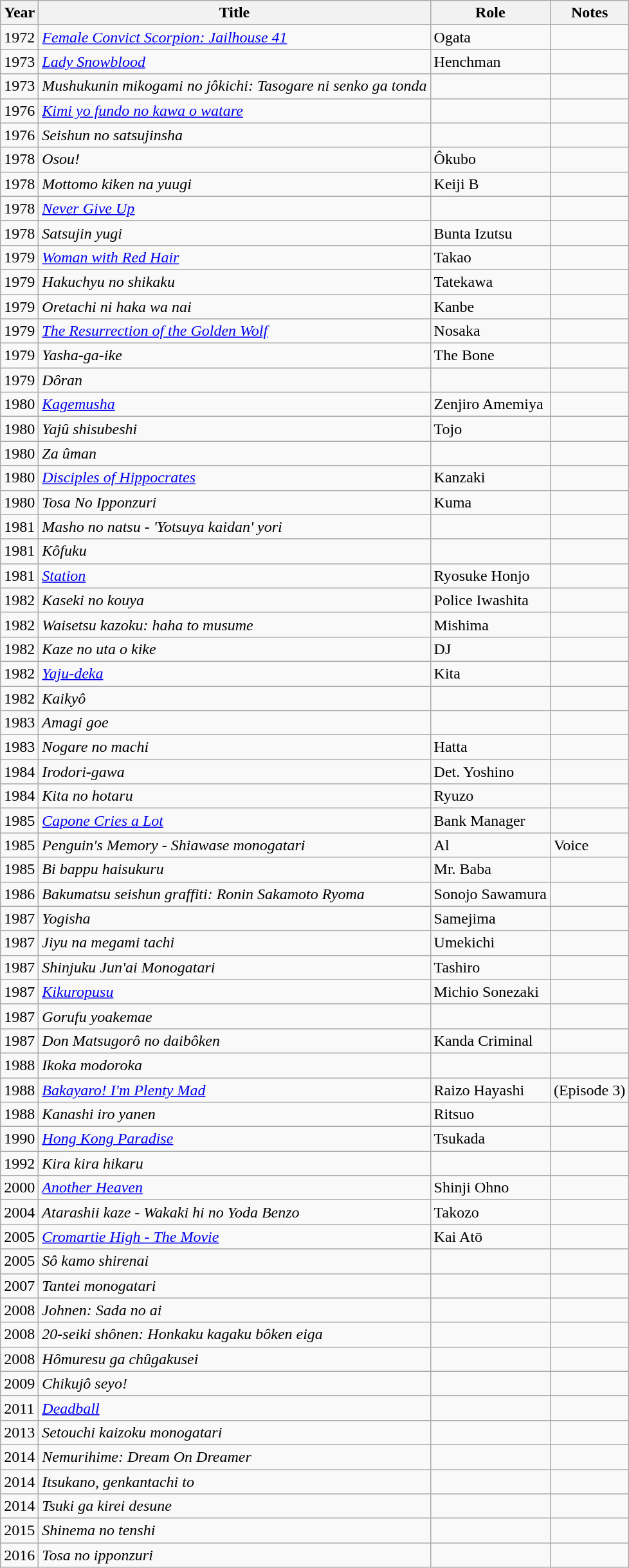<table class="wikitable">
<tr>
<th>Year</th>
<th>Title</th>
<th>Role</th>
<th>Notes</th>
</tr>
<tr>
<td>1972</td>
<td><em><a href='#'>Female Convict Scorpion: Jailhouse 41</a></em></td>
<td>Ogata</td>
<td></td>
</tr>
<tr>
<td>1973</td>
<td><em><a href='#'>Lady Snowblood</a></em></td>
<td>Henchman</td>
<td></td>
</tr>
<tr>
<td>1973</td>
<td><em>Mushukunin mikogami no jôkichi: Tasogare ni senko ga tonda</em></td>
<td></td>
<td></td>
</tr>
<tr>
<td>1976</td>
<td><em><a href='#'>Kimi yo fundo no kawa o watare</a></em></td>
<td></td>
<td></td>
</tr>
<tr>
<td>1976</td>
<td><em>Seishun no satsujinsha</em></td>
<td></td>
<td></td>
</tr>
<tr>
<td>1978</td>
<td><em>Osou!</em></td>
<td>Ôkubo</td>
<td></td>
</tr>
<tr>
<td>1978</td>
<td><em>Mottomo kiken na yuugi</em></td>
<td>Keiji B</td>
<td></td>
</tr>
<tr>
<td>1978</td>
<td><em><a href='#'>Never Give Up</a></em></td>
<td></td>
<td></td>
</tr>
<tr>
<td>1978</td>
<td><em>Satsujin yugi</em></td>
<td>Bunta Izutsu</td>
<td></td>
</tr>
<tr>
<td>1979</td>
<td><em><a href='#'>Woman with Red Hair</a></em></td>
<td>Takao</td>
<td></td>
</tr>
<tr>
<td>1979</td>
<td><em>Hakuchyu no shikaku</em></td>
<td>Tatekawa</td>
<td></td>
</tr>
<tr>
<td>1979</td>
<td><em>Oretachi ni haka wa nai</em></td>
<td>Kanbe</td>
<td></td>
</tr>
<tr>
<td>1979</td>
<td><em><a href='#'>The Resurrection of the Golden Wolf</a></em></td>
<td>Nosaka</td>
<td></td>
</tr>
<tr>
<td>1979</td>
<td><em>Yasha-ga-ike</em></td>
<td>The Bone</td>
<td></td>
</tr>
<tr>
<td>1979</td>
<td><em>Dôran</em></td>
<td></td>
<td></td>
</tr>
<tr>
<td>1980</td>
<td><em><a href='#'>Kagemusha</a></em></td>
<td>Zenjiro Amemiya</td>
<td></td>
</tr>
<tr>
<td>1980</td>
<td><em>Yajû shisubeshi</em></td>
<td>Tojo</td>
<td></td>
</tr>
<tr>
<td>1980</td>
<td><em>Za ûman</em></td>
<td></td>
<td></td>
</tr>
<tr>
<td>1980</td>
<td><em><a href='#'>Disciples of Hippocrates</a></em></td>
<td>Kanzaki</td>
<td></td>
</tr>
<tr>
<td>1980</td>
<td><em>Tosa No Ipponzuri</em></td>
<td>Kuma</td>
<td></td>
</tr>
<tr>
<td>1981</td>
<td><em>Masho no natsu - 'Yotsuya kaidan' yori</em></td>
<td></td>
<td></td>
</tr>
<tr>
<td>1981</td>
<td><em>Kôfuku</em></td>
<td></td>
<td></td>
</tr>
<tr>
<td>1981</td>
<td><em><a href='#'>Station</a></em></td>
<td>Ryosuke Honjo</td>
<td></td>
</tr>
<tr>
<td>1982</td>
<td><em>Kaseki no kouya</em></td>
<td>Police Iwashita</td>
<td></td>
</tr>
<tr>
<td>1982</td>
<td><em>Waisetsu kazoku: haha to musume</em></td>
<td>Mishima</td>
<td></td>
</tr>
<tr>
<td>1982</td>
<td><em>Kaze no uta o kike</em></td>
<td>DJ</td>
<td></td>
</tr>
<tr>
<td>1982</td>
<td><em><a href='#'>Yaju-deka</a></em></td>
<td>Kita</td>
<td></td>
</tr>
<tr>
<td>1982</td>
<td><em>Kaikyô</em></td>
<td></td>
<td></td>
</tr>
<tr>
<td>1983</td>
<td><em>Amagi goe</em></td>
<td></td>
<td></td>
</tr>
<tr>
<td>1983</td>
<td><em>Nogare no machi</em></td>
<td>Hatta</td>
<td></td>
</tr>
<tr>
<td>1984</td>
<td><em>Irodori-gawa</em></td>
<td>Det. Yoshino</td>
<td></td>
</tr>
<tr>
<td>1984</td>
<td><em>Kita no hotaru</em></td>
<td>Ryuzo</td>
<td></td>
</tr>
<tr>
<td>1985</td>
<td><em><a href='#'>Capone Cries a Lot</a></em></td>
<td>Bank Manager</td>
<td></td>
</tr>
<tr>
<td>1985</td>
<td><em>Penguin's Memory - Shiawase monogatari</em></td>
<td>Al</td>
<td>Voice</td>
</tr>
<tr>
<td>1985</td>
<td><em>Bi bappu haisukuru</em></td>
<td>Mr. Baba</td>
<td></td>
</tr>
<tr>
<td>1986</td>
<td><em>Bakumatsu seishun graffiti: Ronin Sakamoto Ryoma</em></td>
<td>Sonojo Sawamura</td>
<td></td>
</tr>
<tr>
<td>1987</td>
<td><em>Yogisha</em></td>
<td>Samejima</td>
<td></td>
</tr>
<tr>
<td>1987</td>
<td><em>Jiyu na megami tachi</em></td>
<td>Umekichi</td>
<td></td>
</tr>
<tr>
<td>1987</td>
<td><em>Shinjuku Jun'ai Monogatari</em></td>
<td>Tashiro</td>
<td></td>
</tr>
<tr>
<td>1987</td>
<td><em><a href='#'>Kikuropusu</a></em></td>
<td>Michio Sonezaki</td>
<td></td>
</tr>
<tr>
<td>1987</td>
<td><em>Gorufu yoakemae</em></td>
<td></td>
<td></td>
</tr>
<tr>
<td>1987</td>
<td><em>Don Matsugorô no daibôken</em></td>
<td>Kanda Criminal</td>
<td></td>
</tr>
<tr>
<td>1988</td>
<td><em>Ikoka modoroka</em></td>
<td></td>
<td></td>
</tr>
<tr>
<td>1988</td>
<td><em><a href='#'>Bakayaro! I'm Plenty Mad</a></em></td>
<td>Raizo Hayashi</td>
<td>(Episode 3)</td>
</tr>
<tr>
<td>1988</td>
<td><em>Kanashi iro yanen</em></td>
<td>Ritsuo</td>
<td></td>
</tr>
<tr>
<td>1990</td>
<td><em><a href='#'>Hong Kong Paradise</a></em></td>
<td>Tsukada</td>
<td></td>
</tr>
<tr>
<td>1992</td>
<td><em>Kira kira hikaru</em></td>
<td></td>
<td></td>
</tr>
<tr>
<td>2000</td>
<td><em><a href='#'>Another Heaven</a></em></td>
<td>Shinji Ohno</td>
<td></td>
</tr>
<tr>
<td>2004</td>
<td><em>Atarashii kaze - Wakaki hi no Yoda Benzo</em></td>
<td>Takozo</td>
<td></td>
</tr>
<tr>
<td>2005</td>
<td><em><a href='#'>Cromartie High - The Movie</a></em></td>
<td>Kai Atō</td>
<td></td>
</tr>
<tr>
<td>2005</td>
<td><em>Sô kamo shirenai</em></td>
<td></td>
<td></td>
</tr>
<tr>
<td>2007</td>
<td><em>Tantei monogatari</em></td>
<td></td>
<td></td>
</tr>
<tr>
<td>2008</td>
<td><em>Johnen: Sada no ai</em></td>
<td></td>
<td></td>
</tr>
<tr>
<td>2008</td>
<td><em>20-seiki shônen: Honkaku kagaku bôken eiga</em></td>
<td></td>
<td></td>
</tr>
<tr>
<td>2008</td>
<td><em>Hômuresu ga chûgakusei</em></td>
<td></td>
<td></td>
</tr>
<tr>
<td>2009</td>
<td><em>Chikujô seyo!</em></td>
<td></td>
<td></td>
</tr>
<tr>
<td>2011</td>
<td><em><a href='#'>Deadball</a></em></td>
<td></td>
<td></td>
</tr>
<tr>
<td>2013</td>
<td><em>Setouchi kaizoku monogatari</em></td>
<td></td>
<td></td>
</tr>
<tr>
<td>2014</td>
<td><em>Nemurihime: Dream On Dreamer</em></td>
<td></td>
<td></td>
</tr>
<tr>
<td>2014</td>
<td><em>Itsukano, genkantachi to</em></td>
<td></td>
<td></td>
</tr>
<tr>
<td>2014</td>
<td><em>Tsuki ga kirei desune</em></td>
<td></td>
<td></td>
</tr>
<tr>
<td>2015</td>
<td><em>Shinema no tenshi</em></td>
<td></td>
<td></td>
</tr>
<tr>
<td>2016</td>
<td><em>Tosa no ipponzuri</em></td>
<td></td>
<td></td>
</tr>
</table>
